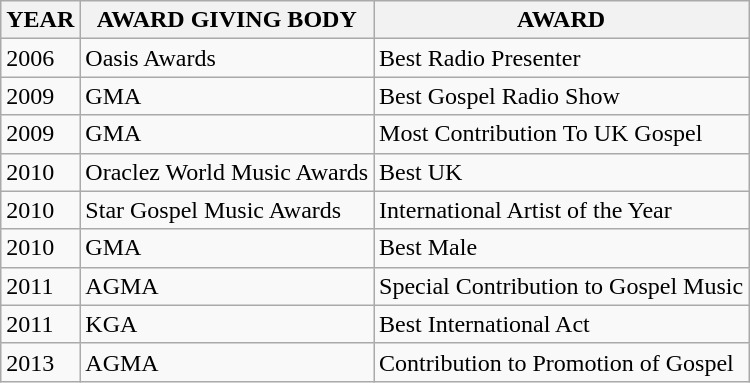<table class="wikitable">
<tr>
<th>YEAR</th>
<th>AWARD GIVING BODY</th>
<th>AWARD</th>
</tr>
<tr>
<td>2006</td>
<td>Oasis Awards</td>
<td>Best Radio Presenter</td>
</tr>
<tr>
<td>2009</td>
<td>GMA</td>
<td>Best Gospel Radio Show</td>
</tr>
<tr>
<td>2009</td>
<td>GMA</td>
<td>Most Contribution To UK Gospel</td>
</tr>
<tr>
<td>2010</td>
<td>Oraclez World Music Awards</td>
<td>Best UK</td>
</tr>
<tr>
<td>2010</td>
<td>Star Gospel Music Awards</td>
<td>International Artist of the Year</td>
</tr>
<tr>
<td>2010</td>
<td>GMA</td>
<td>Best Male</td>
</tr>
<tr>
<td>2011</td>
<td>AGMA</td>
<td>Special Contribution to Gospel Music</td>
</tr>
<tr>
<td>2011</td>
<td>KGA</td>
<td>Best International Act</td>
</tr>
<tr>
<td>2013</td>
<td>AGMA</td>
<td>Contribution to Promotion of Gospel</td>
</tr>
</table>
